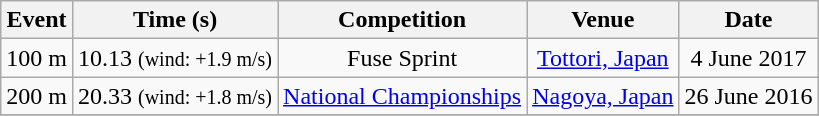<table class="wikitable" style=text-align:center>
<tr>
<th>Event</th>
<th>Time (s)</th>
<th>Competition</th>
<th>Venue</th>
<th>Date</th>
</tr>
<tr>
<td>100 m</td>
<td>10.13 <small>(wind: +1.9 m/s)</small></td>
<td>Fuse Sprint</td>
<td><a href='#'>Tottori, Japan</a></td>
<td>4 June 2017</td>
</tr>
<tr>
<td>200 m</td>
<td>20.33 <small>(wind: +1.8 m/s)</small></td>
<td><a href='#'>National Championships</a></td>
<td><a href='#'>Nagoya, Japan</a></td>
<td>26 June 2016</td>
</tr>
<tr>
</tr>
</table>
